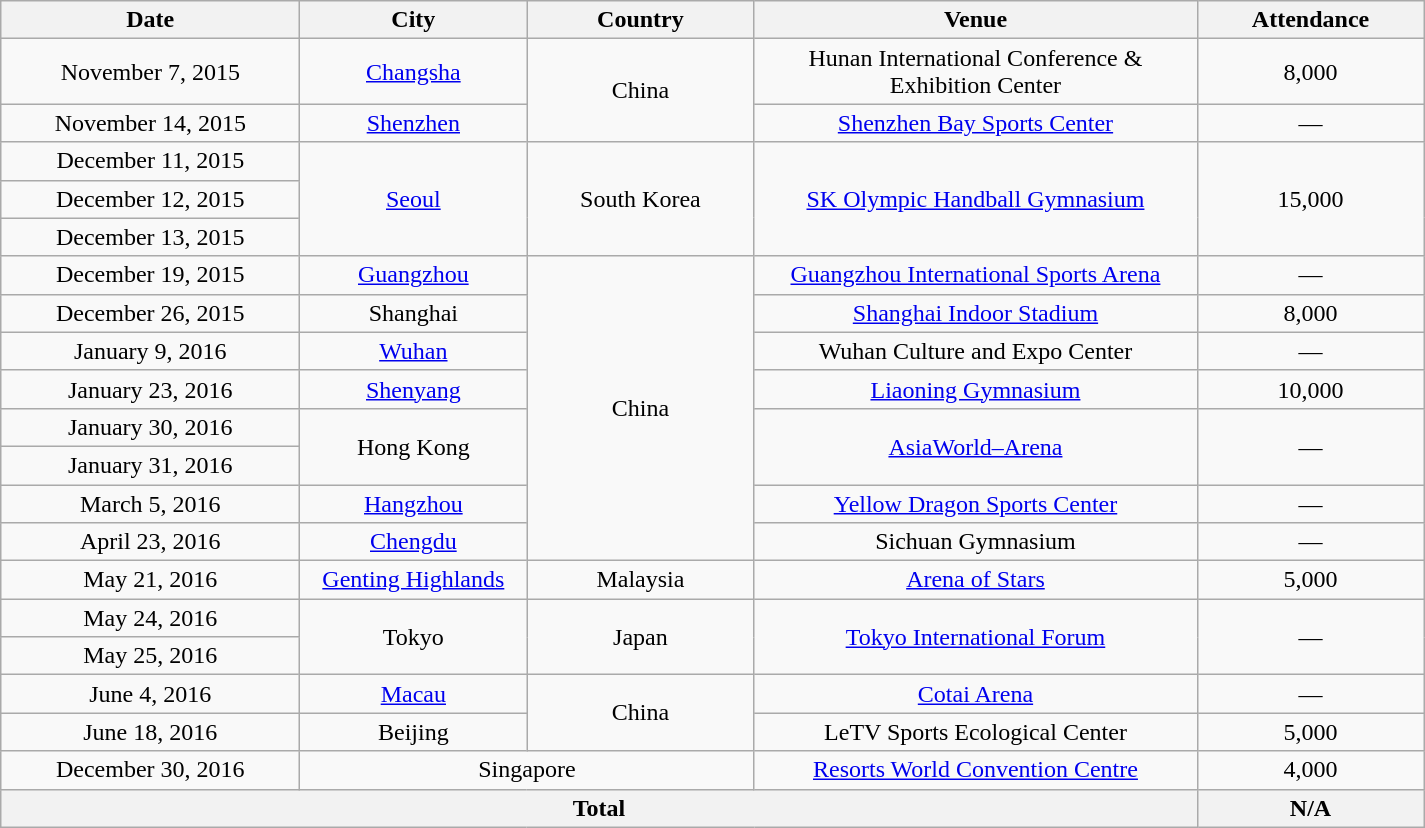<table class="wikitable" style="text-align:center;">
<tr>
<th scope="col" style="width:12em;">Date</th>
<th scope="col" style="width:9em;">City</th>
<th scope="col" style="width:9em;">Country</th>
<th scope="col" style="width:18em;">Venue</th>
<th scope="col" style="width:9em;">Attendance</th>
</tr>
<tr>
<td>November 7, 2015</td>
<td><a href='#'>Changsha</a></td>
<td rowspan="2">China</td>
<td>Hunan International Conference & Exhibition Center</td>
<td>8,000</td>
</tr>
<tr>
<td>November 14, 2015</td>
<td><a href='#'>Shenzhen</a></td>
<td><a href='#'>Shenzhen Bay Sports Center</a></td>
<td>—</td>
</tr>
<tr>
<td>December 11, 2015</td>
<td rowspan="3"><a href='#'>Seoul</a></td>
<td rowspan="3">South Korea</td>
<td rowspan="3"><a href='#'>SK Olympic Handball Gymnasium</a></td>
<td rowspan="3">15,000</td>
</tr>
<tr>
<td>December 12, 2015</td>
</tr>
<tr>
<td>December 13, 2015</td>
</tr>
<tr>
<td>December 19, 2015</td>
<td><a href='#'>Guangzhou</a></td>
<td rowspan="8">China</td>
<td><a href='#'>Guangzhou International Sports Arena</a></td>
<td>—</td>
</tr>
<tr>
<td>December 26, 2015</td>
<td>Shanghai</td>
<td><a href='#'>Shanghai Indoor Stadium</a></td>
<td>8,000</td>
</tr>
<tr>
<td>January 9, 2016</td>
<td><a href='#'>Wuhan</a></td>
<td>Wuhan Culture and Expo Center</td>
<td>—</td>
</tr>
<tr>
<td>January 23, 2016</td>
<td><a href='#'>Shenyang</a></td>
<td><a href='#'>Liaoning Gymnasium</a></td>
<td>10,000</td>
</tr>
<tr>
<td>January 30, 2016</td>
<td rowspan="2">Hong Kong</td>
<td rowspan="2"><a href='#'>AsiaWorld–Arena</a></td>
<td rowspan="2">—</td>
</tr>
<tr>
<td>January 31, 2016</td>
</tr>
<tr>
<td>March 5, 2016</td>
<td><a href='#'>Hangzhou</a></td>
<td><a href='#'>Yellow Dragon Sports Center</a></td>
<td>—</td>
</tr>
<tr>
<td>April 23, 2016</td>
<td><a href='#'>Chengdu</a></td>
<td>Sichuan Gymnasium</td>
<td>—</td>
</tr>
<tr>
<td>May 21, 2016</td>
<td><a href='#'>Genting Highlands</a></td>
<td>Malaysia</td>
<td><a href='#'>Arena of Stars</a></td>
<td>5,000</td>
</tr>
<tr>
<td>May 24, 2016</td>
<td rowspan="2">Tokyo</td>
<td rowspan="2">Japan</td>
<td rowspan="2"><a href='#'>Tokyo International Forum</a></td>
<td rowspan="2">—</td>
</tr>
<tr>
<td>May 25, 2016</td>
</tr>
<tr>
<td>June 4, 2016</td>
<td><a href='#'>Macau</a></td>
<td rowspan="2">China</td>
<td><a href='#'>Cotai Arena</a></td>
<td>—</td>
</tr>
<tr>
<td>June 18, 2016</td>
<td>Beijing</td>
<td>LeTV Sports Ecological Center</td>
<td>5,000</td>
</tr>
<tr>
<td>December 30, 2016</td>
<td colspan="2">Singapore</td>
<td><a href='#'>Resorts World Convention Centre</a></td>
<td>4,000</td>
</tr>
<tr>
<th colspan="4">Total</th>
<th>N/A</th>
</tr>
</table>
